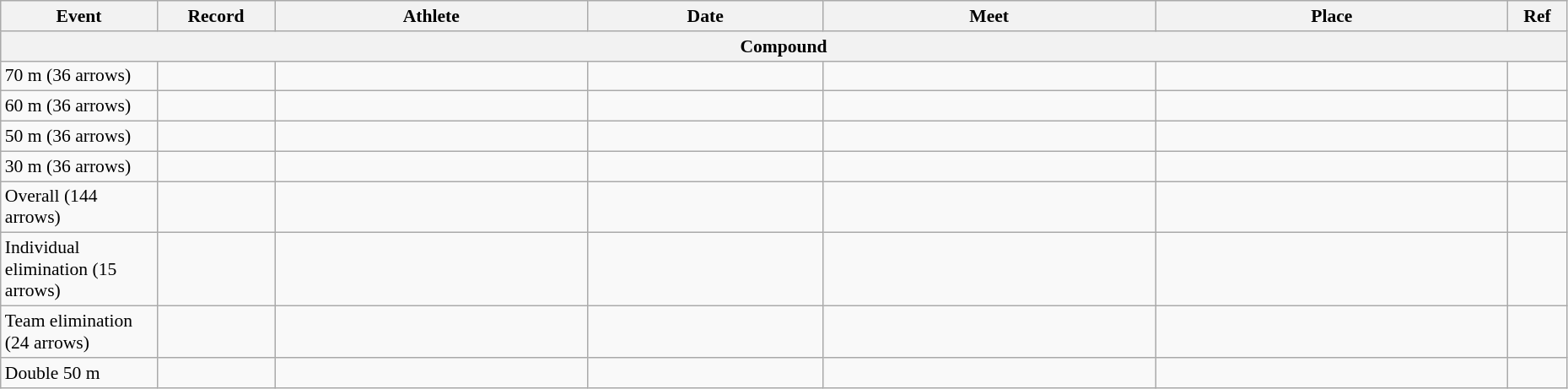<table class="wikitable" style="font-size:90%; width: 98%;">
<tr>
<th width=8%>Event</th>
<th width=6%>Record</th>
<th width=16%>Athlete</th>
<th width=12%>Date</th>
<th width=17%>Meet</th>
<th width=18%>Place</th>
<th width=3%>Ref</th>
</tr>
<tr bgcolor="#DDDDDD">
<th colspan="8">Compound</th>
</tr>
<tr>
<td>70 m (36 arrows)</td>
<td align=center></td>
<td></td>
<td></td>
<td></td>
<td></td>
<td></td>
</tr>
<tr>
<td>60 m (36 arrows)</td>
<td align=center></td>
<td></td>
<td></td>
<td></td>
<td></td>
<td></td>
</tr>
<tr>
<td>50 m (36 arrows)</td>
<td align=center></td>
<td></td>
<td></td>
<td></td>
<td></td>
<td></td>
</tr>
<tr>
<td>30 m (36 arrows)</td>
<td align=center></td>
<td></td>
<td></td>
<td></td>
<td></td>
<td></td>
</tr>
<tr>
<td>Overall (144 arrows)</td>
<td align=center></td>
<td></td>
<td></td>
<td></td>
<td></td>
<td></td>
</tr>
<tr>
<td>Individual elimination (15 arrows)</td>
<td align=center></td>
<td></td>
<td></td>
<td></td>
<td></td>
<td></td>
</tr>
<tr>
<td>Team elimination (24 arrows)</td>
<td align=center></td>
<td></td>
<td></td>
<td></td>
<td></td>
<td></td>
</tr>
<tr>
<td>Double 50 m</td>
<td align=center></td>
<td></td>
<td></td>
<td></td>
<td></td>
<td></td>
</tr>
</table>
